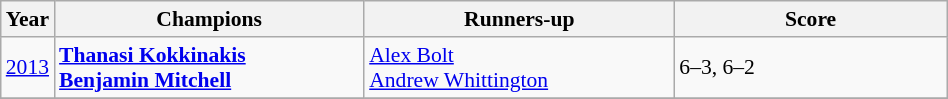<table class="wikitable" style="font-size:90%">
<tr>
<th>Year</th>
<th width="200">Champions</th>
<th width="200">Runners-up</th>
<th width="175">Score</th>
</tr>
<tr>
<td><a href='#'>2013</a></td>
<td> <strong><a href='#'>Thanasi Kokkinakis</a></strong><br> <strong><a href='#'>Benjamin Mitchell</a></strong></td>
<td> <a href='#'>Alex Bolt</a><br> <a href='#'>Andrew Whittington</a></td>
<td>6–3, 6–2</td>
</tr>
<tr>
</tr>
</table>
